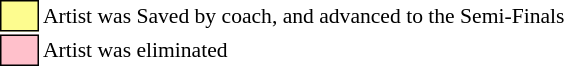<table class="toccolours" style="font-size: 90%; white-space: nowrap;”">
<tr>
<td style="background:#fdfc8f; border:1px solid black;">      </td>
<td>Artist was Saved by coach, and  advanced to the Semi-Finals</td>
</tr>
<tr>
<td style="background:pink; border:1px solid black;">      </td>
<td>Artist was eliminated</td>
</tr>
</table>
